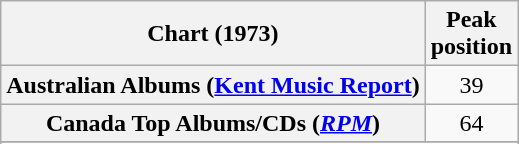<table class="wikitable sortable plainrowheaders" style="text-align:center">
<tr>
<th scope="col">Chart (1973)</th>
<th scope="col">Peak<br>position</th>
</tr>
<tr>
<th scope="row">Australian Albums (<a href='#'>Kent Music Report</a>)</th>
<td>39</td>
</tr>
<tr>
<th scope="row">Canada Top Albums/CDs (<a href='#'><em>RPM</em></a>)</th>
<td>64</td>
</tr>
<tr>
</tr>
<tr>
</tr>
</table>
